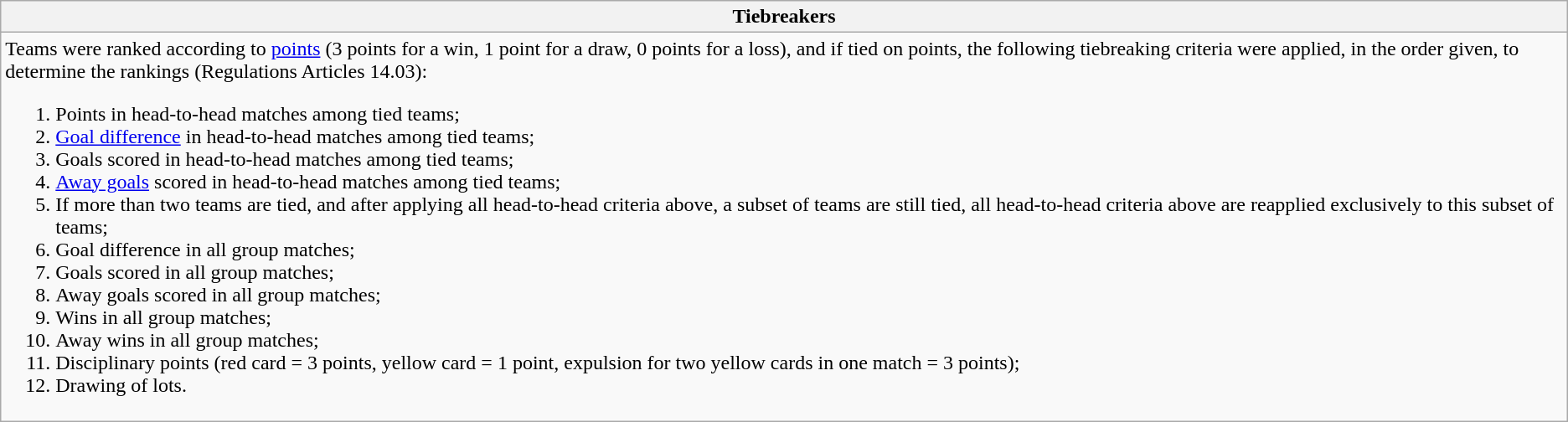<table class="wikitable collapsible collapsed">
<tr>
<th>Tiebreakers</th>
</tr>
<tr>
<td>Teams were ranked according to <a href='#'>points</a> (3 points for a win, 1 point for a draw, 0 points for a loss), and if tied on points, the following tiebreaking criteria were applied, in the order given, to determine the rankings (Regulations Articles 14.03):<br><ol><li>Points in head-to-head matches among tied teams;</li><li><a href='#'>Goal difference</a> in head-to-head matches among tied teams;</li><li>Goals scored in head-to-head matches among tied teams;</li><li><a href='#'>Away goals</a> scored in head-to-head matches among tied teams;</li><li>If more than two teams are tied, and after applying all head-to-head criteria above, a subset of teams are still tied, all head-to-head criteria above are reapplied exclusively to this subset of teams;</li><li>Goal difference in all group matches;</li><li>Goals scored in all group matches;</li><li>Away goals scored in all group matches;</li><li>Wins in all group matches;</li><li>Away wins in all group matches;</li><li>Disciplinary points (red card = 3 points, yellow card = 1 point, expulsion for two yellow cards in one match = 3 points);</li><li>Drawing of lots.</li></ol></td>
</tr>
</table>
